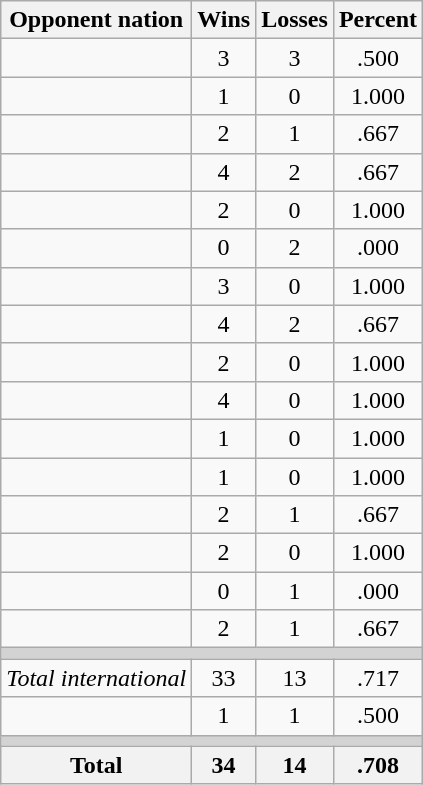<table class=wikitable>
<tr>
<th>Opponent nation</th>
<th>Wins</th>
<th>Losses</th>
<th>Percent</th>
</tr>
<tr align=center>
<td align=left></td>
<td>3</td>
<td>3</td>
<td>.500</td>
</tr>
<tr align=center>
<td align=left></td>
<td>1</td>
<td>0</td>
<td>1.000</td>
</tr>
<tr align=center>
<td align=left></td>
<td>2</td>
<td>1</td>
<td>.667</td>
</tr>
<tr align=center>
<td align=left></td>
<td>4</td>
<td>2</td>
<td>.667</td>
</tr>
<tr align=center>
<td align=left></td>
<td>2</td>
<td>0</td>
<td>1.000</td>
</tr>
<tr align=center>
<td align=left></td>
<td>0</td>
<td>2</td>
<td>.000</td>
</tr>
<tr align=center>
<td align=left></td>
<td>3</td>
<td>0</td>
<td>1.000</td>
</tr>
<tr align=center>
<td align=left></td>
<td>4</td>
<td>2</td>
<td>.667</td>
</tr>
<tr align=center>
<td align=left></td>
<td>2</td>
<td>0</td>
<td>1.000</td>
</tr>
<tr align=center>
<td align=left></td>
<td>4</td>
<td>0</td>
<td>1.000</td>
</tr>
<tr align=center>
<td align=left></td>
<td>1</td>
<td>0</td>
<td>1.000</td>
</tr>
<tr align=center>
<td align=left></td>
<td>1</td>
<td>0</td>
<td>1.000</td>
</tr>
<tr align=center>
<td align=left></td>
<td>2</td>
<td>1</td>
<td>.667</td>
</tr>
<tr align=center>
<td align=left></td>
<td>2</td>
<td>0</td>
<td>1.000</td>
</tr>
<tr align=center>
<td align=left></td>
<td>0</td>
<td>1</td>
<td>.000</td>
</tr>
<tr align=center>
<td align=left></td>
<td>2</td>
<td>1</td>
<td>.667</td>
</tr>
<tr>
<td colspan=4 bgcolor=lightgray></td>
</tr>
<tr align=center>
<td align=left><em>Total international</em></td>
<td>33</td>
<td>13</td>
<td>.717</td>
</tr>
<tr align=center>
<td align=left></td>
<td>1</td>
<td>1</td>
<td>.500</td>
</tr>
<tr>
<td colspan=4 bgcolor=lightgray></td>
</tr>
<tr>
<th>Total</th>
<th>34</th>
<th>14</th>
<th>.708</th>
</tr>
</table>
